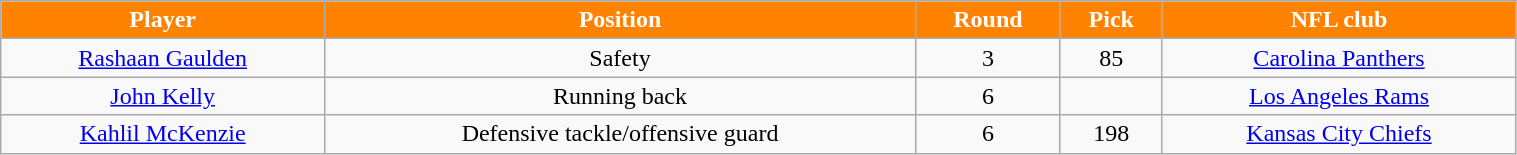<table class="wikitable" style="width:80%;">
<tr>
<th style="text-align:center; background:#ff8200; color:#fff;">Player</th>
<th style="text-align:center; background:#ff8200; color:#fff;">Position</th>
<th style="text-align:center; background:#ff8200; color:#fff;">Round</th>
<th style="text-align:center; background:#ff8200; color:#fff;">Pick</th>
<th style="text-align:center; background:#ff8200; color:#fff;">NFL club</th>
</tr>
<tr style="text-align:center;" bgcolor="">
<td><a href='#'>Rashaan Gaulden</a></td>
<td>Safety</td>
<td>3</td>
<td>85</td>
<td><a href='#'>Carolina Panthers</a></td>
</tr>
<tr style="text-align:center;" bgcolor="">
<td><a href='#'>John Kelly</a></td>
<td>Running back</td>
<td>6</td>
<td></td>
<td><a href='#'>Los Angeles Rams</a></td>
</tr>
<tr style="text-align:center;" bgcolor="">
<td><a href='#'>Kahlil McKenzie</a></td>
<td>Defensive tackle/offensive guard</td>
<td>6</td>
<td>198</td>
<td><a href='#'>Kansas City Chiefs</a></td>
</tr>
</table>
